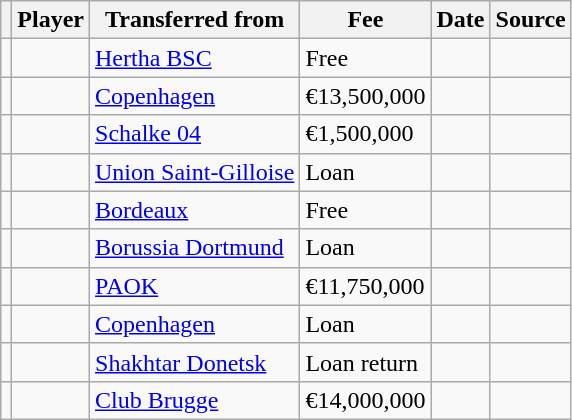<table class="wikitable plainrowheaders sortable">
<tr>
<th></th>
<th scope="col">Player</th>
<th>Transferred from</th>
<th style="width: 80px;">Fee</th>
<th scope="col">Date</th>
<th scope="col">Source</th>
</tr>
<tr>
<td align="center"></td>
<td></td>
<td> <a href='#'>Hertha BSC</a></td>
<td>Free</td>
<td></td>
<td></td>
</tr>
<tr>
<td align="center"></td>
<td></td>
<td> <a href='#'>Copenhagen</a></td>
<td>€13,500,000</td>
<td></td>
<td></td>
</tr>
<tr>
<td align="center"></td>
<td></td>
<td> <a href='#'>Schalke 04</a></td>
<td>€1,500,000</td>
<td></td>
<td></td>
</tr>
<tr>
<td align="center"></td>
<td></td>
<td> <a href='#'>Union Saint-Gilloise</a></td>
<td>Loan</td>
<td></td>
<td></td>
</tr>
<tr>
<td align="center"></td>
<td></td>
<td> <a href='#'>Bordeaux</a></td>
<td>Free</td>
<td></td>
<td></td>
</tr>
<tr>
<td align="center"></td>
<td></td>
<td> <a href='#'>Borussia Dortmund</a></td>
<td>Loan</td>
<td></td>
<td></td>
</tr>
<tr>
<td align="center"></td>
<td></td>
<td> <a href='#'>PAOK</a></td>
<td>€11,750,000</td>
<td></td>
<td></td>
</tr>
<tr>
<td align="center"></td>
<td></td>
<td> <a href='#'>Copenhagen</a></td>
<td>Loan</td>
<td></td>
<td></td>
</tr>
<tr>
<td align="center"></td>
<td></td>
<td> <a href='#'>Shakhtar Donetsk</a></td>
<td>Loan return</td>
<td></td>
<td></td>
</tr>
<tr>
<td align="center"></td>
<td></td>
<td> <a href='#'>Club Brugge</a></td>
<td>€14,000,000</td>
<td></td>
<td></td>
</tr>
</table>
